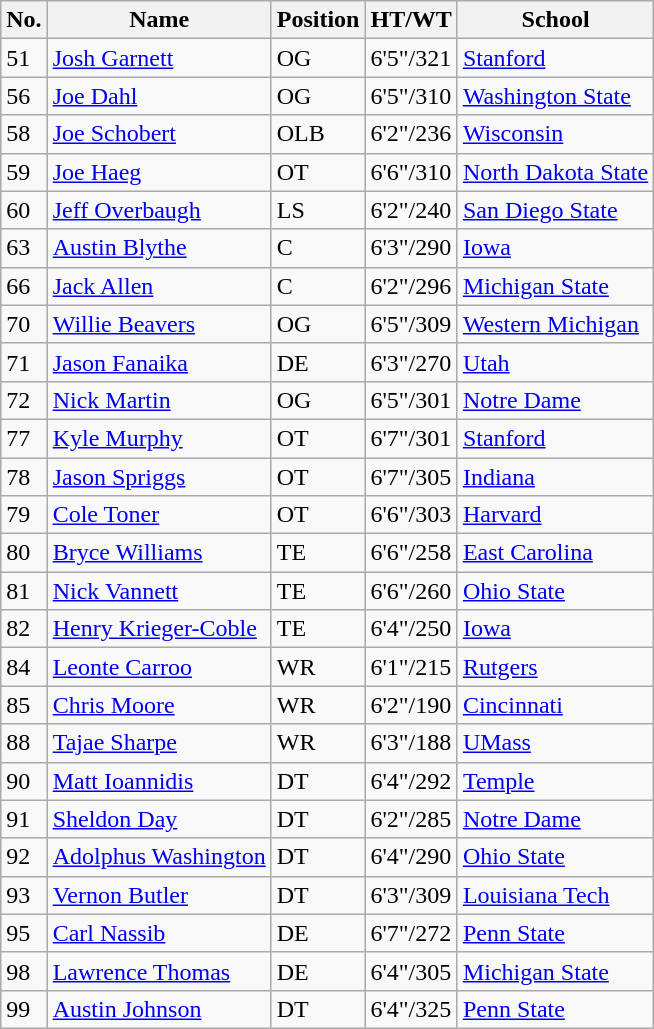<table class="wikitable sortable">
<tr>
<th>No.</th>
<th>Name</th>
<th>Position</th>
<th>HT/WT</th>
<th>School</th>
</tr>
<tr>
<td>51</td>
<td><a href='#'>Josh Garnett</a></td>
<td>OG</td>
<td>6'5"/321</td>
<td><a href='#'>Stanford</a></td>
</tr>
<tr>
<td>56</td>
<td><a href='#'>Joe Dahl</a></td>
<td>OG</td>
<td>6'5"/310</td>
<td><a href='#'>Washington State</a></td>
</tr>
<tr>
<td>58</td>
<td><a href='#'>Joe Schobert</a></td>
<td>OLB</td>
<td>6'2"/236</td>
<td><a href='#'>Wisconsin</a></td>
</tr>
<tr>
<td>59</td>
<td><a href='#'>Joe Haeg</a></td>
<td>OT</td>
<td>6'6"/310</td>
<td><a href='#'>North Dakota State</a></td>
</tr>
<tr>
<td>60</td>
<td><a href='#'>Jeff Overbaugh</a></td>
<td>LS</td>
<td>6'2"/240</td>
<td><a href='#'>San Diego State</a></td>
</tr>
<tr>
<td>63</td>
<td><a href='#'>Austin Blythe</a></td>
<td>C</td>
<td>6'3"/290</td>
<td><a href='#'>Iowa</a></td>
</tr>
<tr>
<td>66</td>
<td><a href='#'>Jack Allen</a></td>
<td>C</td>
<td>6'2"/296</td>
<td><a href='#'>Michigan State</a></td>
</tr>
<tr>
<td>70</td>
<td><a href='#'>Willie Beavers</a></td>
<td>OG</td>
<td>6'5"/309</td>
<td><a href='#'>Western Michigan</a></td>
</tr>
<tr>
<td>71</td>
<td><a href='#'>Jason Fanaika</a></td>
<td>DE</td>
<td>6'3"/270</td>
<td><a href='#'>Utah</a></td>
</tr>
<tr>
<td>72</td>
<td><a href='#'>Nick Martin</a></td>
<td>OG</td>
<td>6'5"/301</td>
<td><a href='#'>Notre Dame</a></td>
</tr>
<tr>
<td>77</td>
<td><a href='#'>Kyle Murphy</a></td>
<td>OT</td>
<td>6'7"/301</td>
<td><a href='#'>Stanford</a></td>
</tr>
<tr>
<td>78</td>
<td><a href='#'>Jason Spriggs</a></td>
<td>OT</td>
<td>6'7"/305</td>
<td><a href='#'>Indiana</a></td>
</tr>
<tr>
<td>79</td>
<td><a href='#'>Cole Toner</a></td>
<td>OT</td>
<td>6'6"/303</td>
<td><a href='#'>Harvard</a></td>
</tr>
<tr>
<td>80</td>
<td><a href='#'>Bryce Williams</a></td>
<td>TE</td>
<td>6'6"/258</td>
<td><a href='#'>East Carolina</a></td>
</tr>
<tr>
<td>81</td>
<td><a href='#'>Nick Vannett</a></td>
<td>TE</td>
<td>6'6"/260</td>
<td><a href='#'>Ohio State</a></td>
</tr>
<tr>
<td>82</td>
<td><a href='#'>Henry Krieger-Coble</a></td>
<td>TE</td>
<td>6'4"/250</td>
<td><a href='#'>Iowa</a></td>
</tr>
<tr>
<td>84</td>
<td><a href='#'>Leonte Carroo</a></td>
<td>WR</td>
<td>6'1"/215</td>
<td><a href='#'>Rutgers</a></td>
</tr>
<tr>
<td>85</td>
<td><a href='#'>Chris Moore</a></td>
<td>WR</td>
<td>6'2"/190</td>
<td><a href='#'>Cincinnati</a></td>
</tr>
<tr>
<td>88</td>
<td><a href='#'>Tajae Sharpe</a></td>
<td>WR</td>
<td>6'3"/188</td>
<td><a href='#'>UMass</a></td>
</tr>
<tr>
<td>90</td>
<td><a href='#'>Matt Ioannidis</a></td>
<td>DT</td>
<td>6'4"/292</td>
<td><a href='#'>Temple</a></td>
</tr>
<tr>
<td>91</td>
<td><a href='#'>Sheldon Day</a></td>
<td>DT</td>
<td>6'2"/285</td>
<td><a href='#'>Notre Dame</a></td>
</tr>
<tr>
<td>92</td>
<td><a href='#'>Adolphus Washington</a></td>
<td>DT</td>
<td>6'4"/290</td>
<td><a href='#'>Ohio State</a></td>
</tr>
<tr>
<td>93</td>
<td><a href='#'>Vernon Butler</a></td>
<td>DT</td>
<td>6'3"/309</td>
<td><a href='#'>Louisiana Tech</a></td>
</tr>
<tr>
<td>95</td>
<td><a href='#'>Carl Nassib</a></td>
<td>DE</td>
<td>6'7"/272</td>
<td><a href='#'>Penn State</a></td>
</tr>
<tr>
<td>98</td>
<td><a href='#'>Lawrence Thomas</a></td>
<td>DE</td>
<td>6'4"/305</td>
<td><a href='#'>Michigan State</a></td>
</tr>
<tr>
<td>99</td>
<td><a href='#'>Austin Johnson</a></td>
<td>DT</td>
<td>6'4"/325</td>
<td><a href='#'>Penn State</a></td>
</tr>
</table>
